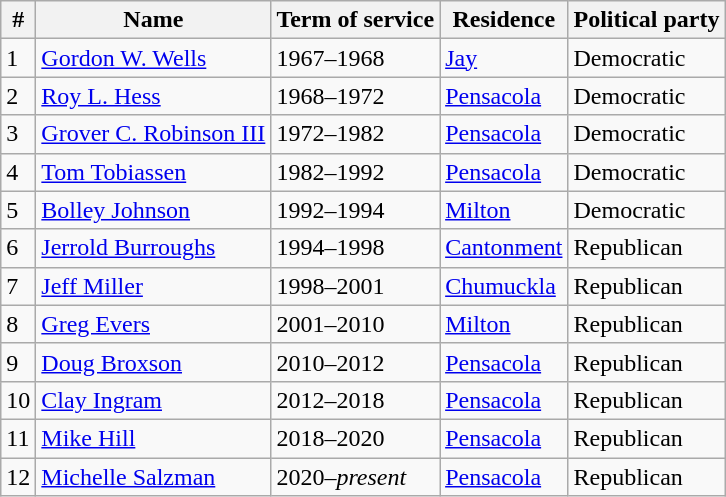<table class="wikitable sortable">
<tr>
<th>#</th>
<th>Name</th>
<th>Term of service</th>
<th>Residence</th>
<th>Political party</th>
</tr>
<tr>
<td>1</td>
<td><a href='#'>Gordon W. Wells</a></td>
<td>1967–1968</td>
<td><a href='#'>Jay</a></td>
<td>Democratic</td>
</tr>
<tr>
<td>2</td>
<td><a href='#'>Roy L. Hess</a></td>
<td>1968–1972</td>
<td><a href='#'>Pensacola</a></td>
<td>Democratic</td>
</tr>
<tr>
<td>3</td>
<td><a href='#'>Grover C. Robinson III</a></td>
<td>1972–1982</td>
<td><a href='#'>Pensacola</a></td>
<td>Democratic</td>
</tr>
<tr>
<td>4</td>
<td><a href='#'>Tom Tobiassen</a></td>
<td>1982–1992</td>
<td><a href='#'>Pensacola</a></td>
<td>Democratic</td>
</tr>
<tr>
<td>5</td>
<td><a href='#'>Bolley Johnson</a></td>
<td>1992–1994</td>
<td><a href='#'>Milton</a></td>
<td>Democratic</td>
</tr>
<tr>
<td>6</td>
<td><a href='#'>Jerrold Burroughs</a></td>
<td>1994–1998</td>
<td><a href='#'>Cantonment</a></td>
<td>Republican</td>
</tr>
<tr>
<td>7</td>
<td><a href='#'>Jeff Miller</a></td>
<td>1998–2001</td>
<td><a href='#'>Chumuckla</a></td>
<td>Republican</td>
</tr>
<tr>
<td>8</td>
<td><a href='#'>Greg Evers</a></td>
<td>2001–2010</td>
<td><a href='#'>Milton</a></td>
<td>Republican</td>
</tr>
<tr>
<td>9</td>
<td><a href='#'>Doug Broxson</a></td>
<td>2010–2012</td>
<td><a href='#'>Pensacola</a></td>
<td>Republican</td>
</tr>
<tr>
<td>10</td>
<td><a href='#'>Clay Ingram</a></td>
<td>2012–2018</td>
<td><a href='#'>Pensacola</a></td>
<td>Republican</td>
</tr>
<tr>
<td>11</td>
<td><a href='#'>Mike Hill</a></td>
<td>2018–2020</td>
<td><a href='#'>Pensacola</a></td>
<td>Republican</td>
</tr>
<tr>
<td>12</td>
<td><a href='#'>Michelle Salzman</a></td>
<td>2020–<em>present</em></td>
<td><a href='#'>Pensacola</a></td>
<td>Republican</td>
</tr>
</table>
